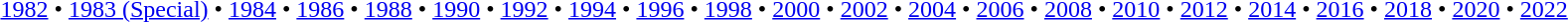<table id=toc class=toc summary=Contents>
<tr>
<td align=center><br><a href='#'>1982</a> • <a href='#'>1983 (Special)</a> • <a href='#'>1984</a> • <a href='#'>1986</a> • <a href='#'>1988</a> • <a href='#'>1990</a> • <a href='#'>1992</a> • <a href='#'>1994</a> • <a href='#'>1996</a> • <a href='#'>1998</a> • <a href='#'>2000</a> • <a href='#'>2002</a> • <a href='#'>2004</a> • <a href='#'>2006</a> • <a href='#'>2008</a> • 
<a href='#'>2010</a> • <a href='#'>2012</a> • <a href='#'>2014</a> • <a href='#'>2016</a> • <a href='#'>2018</a> • <a href='#'>2020</a> • <a href='#'>2022</a></td>
</tr>
</table>
